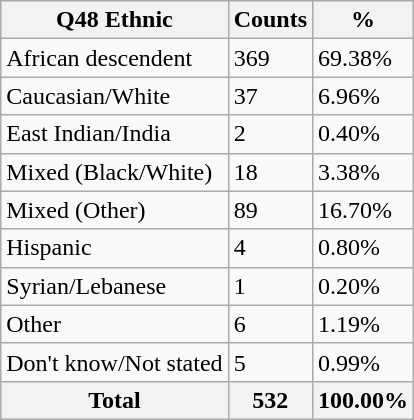<table class="wikitable sortable">
<tr>
<th>Q48 Ethnic</th>
<th>Counts</th>
<th>%</th>
</tr>
<tr>
<td>African descendent</td>
<td>369</td>
<td>69.38%</td>
</tr>
<tr>
<td>Caucasian/White</td>
<td>37</td>
<td>6.96%</td>
</tr>
<tr>
<td>East Indian/India</td>
<td>2</td>
<td>0.40%</td>
</tr>
<tr>
<td>Mixed (Black/White)</td>
<td>18</td>
<td>3.38%</td>
</tr>
<tr>
<td>Mixed (Other)</td>
<td>89</td>
<td>16.70%</td>
</tr>
<tr>
<td>Hispanic</td>
<td>4</td>
<td>0.80%</td>
</tr>
<tr>
<td>Syrian/Lebanese</td>
<td>1</td>
<td>0.20%</td>
</tr>
<tr>
<td>Other</td>
<td>6</td>
<td>1.19%</td>
</tr>
<tr>
<td>Don't know/Not stated</td>
<td>5</td>
<td>0.99%</td>
</tr>
<tr>
<th>Total</th>
<th>532</th>
<th>100.00%</th>
</tr>
</table>
